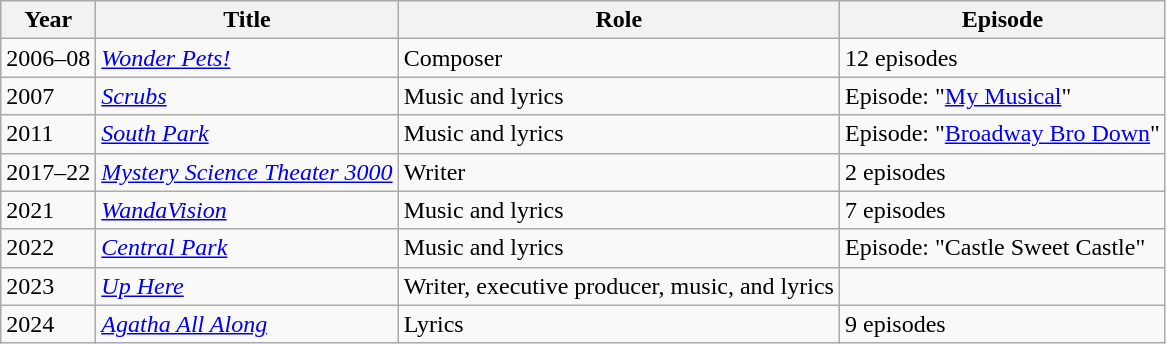<table class="wikitable unsortable">
<tr>
<th>Year</th>
<th>Title</th>
<th>Role</th>
<th class="unsortable">Episode</th>
</tr>
<tr>
<td>2006–08</td>
<td><em><a href='#'>Wonder Pets!</a></em></td>
<td>Composer</td>
<td>12 episodes</td>
</tr>
<tr>
<td>2007</td>
<td><em><a href='#'>Scrubs</a></em></td>
<td>Music and lyrics</td>
<td>Episode: "<a href='#'>My Musical</a>"</td>
</tr>
<tr>
<td>2011</td>
<td><em><a href='#'>South Park</a></em></td>
<td>Music and lyrics</td>
<td>Episode: "<a href='#'>Broadway Bro Down</a>"</td>
</tr>
<tr>
<td>2017–22</td>
<td><em><a href='#'>Mystery Science Theater 3000</a></em></td>
<td>Writer</td>
<td>2 episodes</td>
</tr>
<tr>
<td>2021</td>
<td><em><a href='#'>WandaVision</a></em></td>
<td>Music and lyrics</td>
<td>7 episodes</td>
</tr>
<tr>
<td>2022</td>
<td><em><a href='#'>Central Park</a></em></td>
<td>Music and lyrics</td>
<td>Episode: "Castle Sweet Castle"</td>
</tr>
<tr>
<td>2023</td>
<td><em><a href='#'>Up Here</a></em></td>
<td>Writer, executive producer, music, and lyrics</td>
<td></td>
</tr>
<tr>
<td>2024</td>
<td><em><a href='#'>Agatha All Along</a></em></td>
<td>Lyrics</td>
<td>9 episodes</td>
</tr>
</table>
